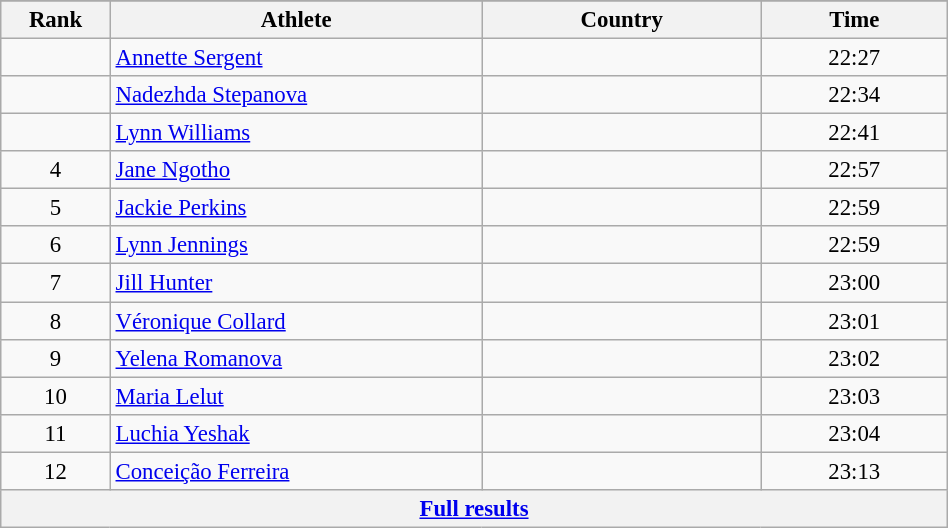<table class="wikitable sortable" style=" text-align:center; font-size:95%;" width="50%">
<tr>
</tr>
<tr>
<th width=5%>Rank</th>
<th width=20%>Athlete</th>
<th width=15%>Country</th>
<th width=10%>Time</th>
</tr>
<tr>
<td align=center></td>
<td align=left><a href='#'>Annette Sergent</a></td>
<td align=left></td>
<td>22:27</td>
</tr>
<tr>
<td align=center></td>
<td align=left><a href='#'>Nadezhda Stepanova</a></td>
<td align=left></td>
<td>22:34</td>
</tr>
<tr>
<td align=center></td>
<td align=left><a href='#'>Lynn Williams</a></td>
<td align=left></td>
<td>22:41</td>
</tr>
<tr>
<td align=center>4</td>
<td align=left><a href='#'>Jane Ngotho</a></td>
<td align=left></td>
<td>22:57</td>
</tr>
<tr>
<td align=center>5</td>
<td align=left><a href='#'>Jackie Perkins</a></td>
<td align=left></td>
<td>22:59</td>
</tr>
<tr>
<td align=center>6</td>
<td align=left><a href='#'>Lynn Jennings</a></td>
<td align=left></td>
<td>22:59</td>
</tr>
<tr>
<td align=center>7</td>
<td align=left><a href='#'>Jill Hunter</a></td>
<td align=left></td>
<td>23:00</td>
</tr>
<tr>
<td align=center>8</td>
<td align=left><a href='#'>Véronique Collard</a></td>
<td align=left></td>
<td>23:01</td>
</tr>
<tr>
<td align=center>9</td>
<td align=left><a href='#'>Yelena Romanova</a></td>
<td align=left></td>
<td>23:02</td>
</tr>
<tr>
<td align=center>10</td>
<td align=left><a href='#'>Maria Lelut</a></td>
<td align=left></td>
<td>23:03</td>
</tr>
<tr>
<td align=center>11</td>
<td align=left><a href='#'>Luchia Yeshak</a></td>
<td align=left></td>
<td>23:04</td>
</tr>
<tr>
<td align=center>12</td>
<td align=left><a href='#'>Conceição Ferreira</a></td>
<td align=left></td>
<td>23:13</td>
</tr>
<tr class="sortbottom">
<th colspan=4 align=center><a href='#'>Full results</a></th>
</tr>
</table>
